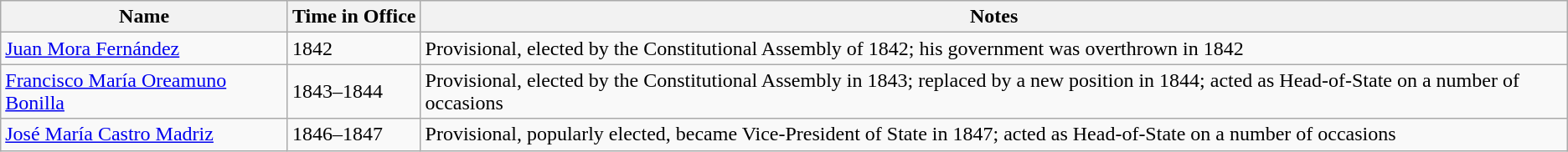<table class="wikitable">
<tr>
<th>Name</th>
<th>Time in Office</th>
<th>Notes</th>
</tr>
<tr>
<td><a href='#'>Juan Mora Fernández</a></td>
<td>1842</td>
<td>Provisional, elected by the Constitutional Assembly of 1842; his government was overthrown in 1842</td>
</tr>
<tr>
<td><a href='#'>Francisco María Oreamuno Bonilla</a></td>
<td>1843–1844</td>
<td>Provisional, elected by the Constitutional Assembly in 1843; replaced by a new position in 1844; acted as Head-of-State on a number of occasions</td>
</tr>
<tr>
<td><a href='#'>José María Castro Madriz</a></td>
<td>1846–1847</td>
<td>Provisional, popularly elected, became Vice-President of State in 1847; acted as Head-of-State on a number of occasions</td>
</tr>
</table>
